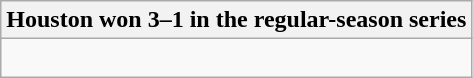<table class="wikitable collapsible collapsed">
<tr>
<th>Houston won 3–1 in the regular-season series</th>
</tr>
<tr>
<td><br>


</td>
</tr>
</table>
